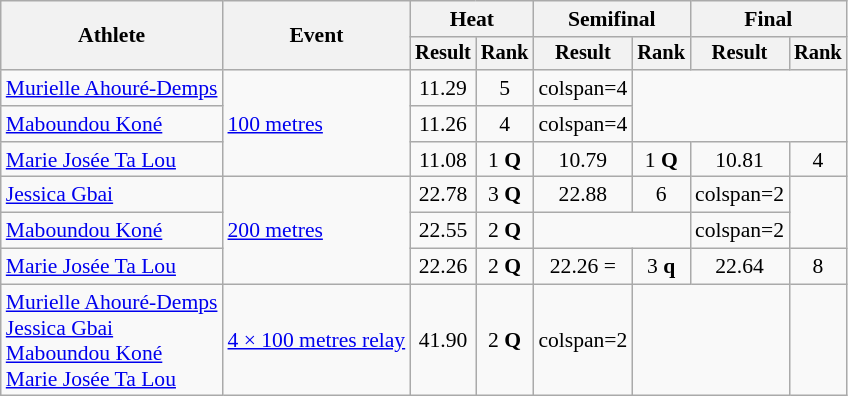<table class="wikitable" style="font-size:90%">
<tr>
<th rowspan="2">Athlete</th>
<th rowspan="2">Event</th>
<th colspan="2">Heat</th>
<th colspan="2">Semifinal</th>
<th colspan="2">Final</th>
</tr>
<tr style="font-size:95%">
<th>Result</th>
<th>Rank</th>
<th>Result</th>
<th>Rank</th>
<th>Result</th>
<th>Rank</th>
</tr>
<tr align=center>
<td align=left><a href='#'>Murielle Ahouré-Demps</a></td>
<td align=left rowspan=3><a href='#'>100 metres</a></td>
<td>11.29</td>
<td>5</td>
<td>colspan=4 </td>
</tr>
<tr align=center>
<td align=left><a href='#'>Maboundou Koné</a></td>
<td>11.26</td>
<td>4</td>
<td>colspan=4 </td>
</tr>
<tr align=center>
<td align=left><a href='#'>Marie Josée Ta Lou</a></td>
<td>11.08</td>
<td>1 <strong>Q</strong></td>
<td>10.79</td>
<td>1 <strong>Q</strong></td>
<td>10.81</td>
<td>4</td>
</tr>
<tr align=center>
<td align=left><a href='#'>Jessica Gbai</a></td>
<td align=left rowspan=3><a href='#'>200 metres</a></td>
<td>22.78</td>
<td>3 <strong>Q</strong></td>
<td>22.88</td>
<td>6</td>
<td>colspan=2 </td>
</tr>
<tr align=center>
<td align=left><a href='#'>Maboundou Koné</a></td>
<td>22.55</td>
<td>2 <strong>Q</strong></td>
<td colspan=2></td>
<td>colspan=2 </td>
</tr>
<tr align=center>
<td align=left><a href='#'>Marie Josée Ta Lou</a></td>
<td>22.26 </td>
<td>2 <strong>Q</strong></td>
<td>22.26 =</td>
<td>3 <strong>q</strong></td>
<td>22.64</td>
<td>8</td>
</tr>
<tr align=center>
<td align=left><a href='#'>Murielle Ahouré-Demps</a><br><a href='#'>Jessica Gbai</a><br><a href='#'>Maboundou Koné</a><br><a href='#'>Marie Josée Ta Lou</a></td>
<td align=left><a href='#'>4 × 100 metres relay</a></td>
<td>41.90 </td>
<td>2 <strong>Q</strong></td>
<td>colspan=2</td>
<td colspan=2></td>
</tr>
</table>
